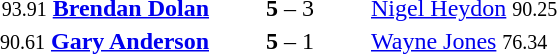<table style="text-align:center">
<tr>
<th width=223></th>
<th width=100></th>
<th width=223></th>
</tr>
<tr>
<td align=right><small><span>93.91</span></small> <strong><a href='#'>Brendan Dolan</a></strong> </td>
<td><strong>5</strong> – 3</td>
<td align=left> <a href='#'>Nigel Heydon</a> <small><span>90.25</span></small></td>
</tr>
<tr>
<td align=right><small><span>90.61</span></small> <strong><a href='#'>Gary Anderson</a></strong> </td>
<td><strong>5</strong> – 1</td>
<td align=left> <a href='#'>Wayne Jones</a> <small><span>76.34</span></small></td>
</tr>
</table>
